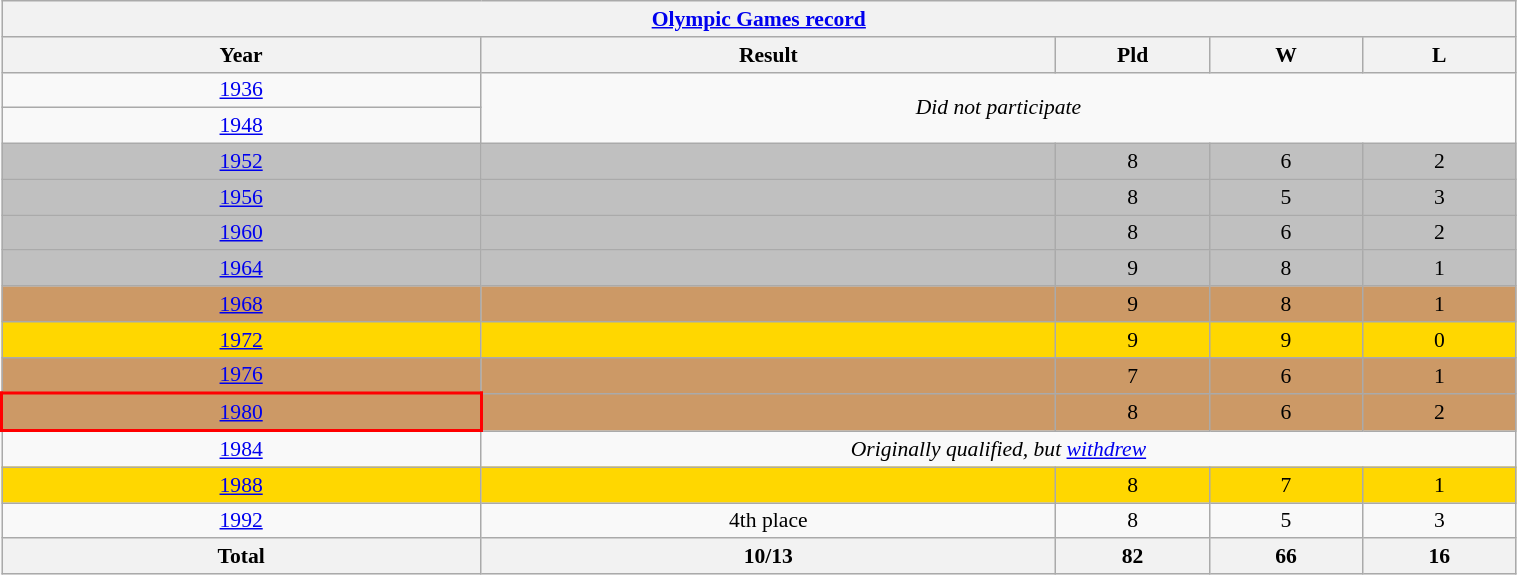<table class="wikitable" width=80% style="text-align: center;font-size:90%;">
<tr>
<th colspan=5><a href='#'>Olympic Games record</a></th>
</tr>
<tr>
<th width=25%>Year</th>
<th width=30%>Result</th>
<th width=8%>Pld</th>
<th width=8%>W</th>
<th width=8%>L</th>
</tr>
<tr>
<td> <a href='#'>1936</a></td>
<td rowspan=2 colspan=4><em>Did not participate</em></td>
</tr>
<tr>
<td> <a href='#'>1948</a></td>
</tr>
<tr bgcolor=silver>
<td> <a href='#'>1952</a></td>
<td></td>
<td>8</td>
<td>6</td>
<td>2</td>
</tr>
<tr bgcolor=silver>
<td> <a href='#'>1956</a></td>
<td></td>
<td>8</td>
<td>5</td>
<td>3</td>
</tr>
<tr bgcolor=silver>
<td> <a href='#'>1960</a></td>
<td></td>
<td>8</td>
<td>6</td>
<td>2</td>
</tr>
<tr bgcolor=silver>
<td> <a href='#'>1964</a></td>
<td></td>
<td>9</td>
<td>8</td>
<td>1</td>
</tr>
<tr bgcolor=cc9966>
<td> <a href='#'>1968</a></td>
<td></td>
<td>9</td>
<td>8</td>
<td>1</td>
</tr>
<tr bgcolor=gold>
<td> <a href='#'>1972</a></td>
<td></td>
<td>9</td>
<td>9</td>
<td>0</td>
</tr>
<tr bgcolor=cc9966>
<td> <a href='#'>1976</a></td>
<td></td>
<td>7</td>
<td>6</td>
<td>1</td>
</tr>
<tr bgcolor=cc9966>
<td style="border: 2px solid red"> <a href='#'>1980</a></td>
<td></td>
<td>8</td>
<td>6</td>
<td>2</td>
</tr>
<tr>
<td> <a href='#'>1984</a></td>
<td colspan=4><em>Originally qualified, but <a href='#'>withdrew</a></em></td>
</tr>
<tr bgcolor=gold>
<td> <a href='#'>1988</a></td>
<td></td>
<td>8</td>
<td>7</td>
<td>1</td>
</tr>
<tr>
<td> <a href='#'>1992</a></td>
<td>4th place</td>
<td>8</td>
<td>5</td>
<td>3</td>
</tr>
<tr>
<th>Total</th>
<th>10/13</th>
<th>82</th>
<th>66</th>
<th>16</th>
</tr>
</table>
